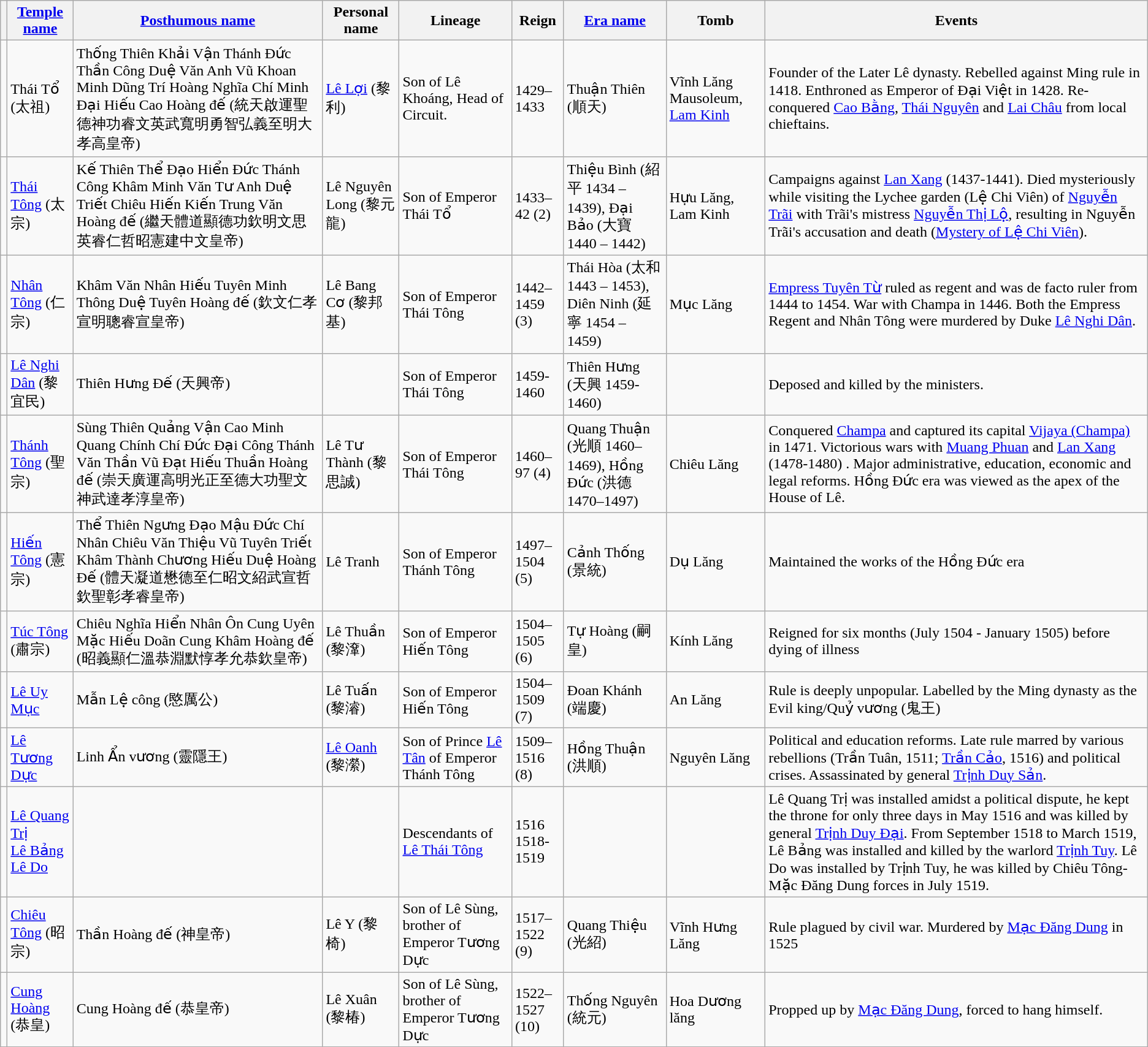<table class="wikitable">
<tr>
<th></th>
<th><a href='#'>Temple name</a></th>
<th><a href='#'>Posthumous name</a></th>
<th>Personal name</th>
<th>Lineage</th>
<th>Reign</th>
<th><a href='#'>Era name</a></th>
<th>Tomb</th>
<th>Events</th>
</tr>
<tr>
<td></td>
<td>Thái Tổ (太祖)</td>
<td>Thống Thiên Khải Vận Thánh Đức Thần Công Duệ Văn Anh Vũ Khoan Minh Dũng Trí Hoàng Nghĩa Chí Minh Đại Hiếu Cao Hoàng đế (統天啟運聖德神功睿文英武寬明勇智弘義至明大孝高皇帝)</td>
<td><a href='#'>Lê Lợi</a> (黎利)</td>
<td>Son of Lê Khoáng, Head of  Circuit.</td>
<td>1429–1433</td>
<td>Thuận Thiên (順天)</td>
<td>Vĩnh Lăng Mausoleum, <a href='#'>Lam Kinh</a></td>
<td>Founder of the Later Lê dynasty. Rebelled against Ming rule in 1418. Enthroned as Emperor of Đại Việt in 1428. Re-conquered <a href='#'>Cao Bằng</a>, <a href='#'>Thái Nguyên</a> and <a href='#'>Lai Châu</a> from local chieftains.</td>
</tr>
<tr>
<td></td>
<td><a href='#'>Thái Tông</a> (太宗)</td>
<td>Kế Thiên Thể Đạo Hiển Đức Thánh Công Khâm Minh Văn Tư Anh Duệ Triết Chiêu Hiến Kiến Trung Văn Hoàng đế (繼天體道顯德功欽明文思英睿仁哲昭憲建中文皇帝)</td>
<td>Lê Nguyên Long (黎元龍)</td>
<td>Son of Emperor Thái Tổ</td>
<td>1433–42 (2)</td>
<td>Thiệu Bình (紹平 1434 – 1439), Đại Bảo (大寶 1440 – 1442)</td>
<td>Hựu Lăng, Lam Kinh</td>
<td>Campaigns against <a href='#'>Lan Xang</a> (1437-1441). Died mysteriously while visiting the Lychee garden (Lệ Chi Viên) of <a href='#'>Nguyễn Trãi</a> with Trãi's mistress <a href='#'>Nguyễn Thị Lộ</a>, resulting in Nguyễn Trãi's accusation and death (<a href='#'>Mystery of Lệ Chi Viên</a>).</td>
</tr>
<tr>
<td></td>
<td><a href='#'>Nhân Tông</a> (仁宗)</td>
<td>Khâm Văn Nhân Hiếu Tuyên Minh Thông Duệ Tuyên Hoàng đế (欽文仁孝宣明聰睿宣皇帝)</td>
<td>Lê Bang Cơ (黎邦基)</td>
<td>Son of Emperor Thái Tông</td>
<td>1442–1459 (3)</td>
<td>Thái Hòa (太和 1443 – 1453), Diên Ninh (延寧 1454 – 1459)</td>
<td>Mục Lăng</td>
<td><a href='#'>Empress Tuyên Từ</a> ruled as regent and was de facto ruler from 1444 to 1454. War with Champa in 1446. Both the Empress Regent and Nhân Tông were murdered by Duke <a href='#'>Lê Nghi Dân</a>.</td>
</tr>
<tr>
<td></td>
<td><a href='#'>Lê Nghi Dân</a> (黎宜民)</td>
<td>Thiên Hưng Đế  (天興帝)</td>
<td></td>
<td>Son of Emperor Thái Tông</td>
<td>1459-1460</td>
<td>Thiên Hưng (天興 1459-1460)</td>
<td></td>
<td>Deposed and killed by the ministers.</td>
</tr>
<tr>
<td></td>
<td><a href='#'>Thánh Tông</a> (聖宗)</td>
<td>Sùng Thiên Quảng Vận Cao Minh Quang Chính Chí Đức Đại Công Thánh Văn Thần Vũ Đạt Hiếu Thuần Hoàng đế (崇天廣運高明光正至德大功聖文神武達孝淳皇帝)</td>
<td>Lê Tư Thành  (黎思誠)</td>
<td>Son of Emperor Thái Tông</td>
<td>1460–97 (4)</td>
<td>Quang Thuận (光順 1460–1469), Hồng Đức (洪德 1470–1497)</td>
<td>Chiêu Lăng</td>
<td>Conquered <a href='#'>Champa</a> and captured its capital <a href='#'>Vijaya (Champa)</a> in 1471. Victorious wars with <a href='#'>Muang Phuan</a> and <a href='#'>Lan Xang</a> (1478-1480) . Major administrative, education, economic and legal reforms. Hồng Đức era was viewed as the apex of the House of Lê.</td>
</tr>
<tr>
<td></td>
<td><a href='#'>Hiến Tông</a> (憲宗)</td>
<td>Thể Thiên Ngưng Đạo Mậu Đức Chí Nhân Chiêu Văn Thiệu Vũ Tuyên Triết Khâm Thành Chương Hiếu Duệ Hoàng Đế (體天凝道懋德至仁昭文紹武宣哲欽聖彰孝睿皇帝)</td>
<td>Lê Tranh</td>
<td>Son of Emperor Thánh Tông</td>
<td>1497–1504 (5)</td>
<td>Cảnh Thống (景統)</td>
<td>Dụ Lăng</td>
<td>Maintained the works of the Hồng Đức era</td>
</tr>
<tr>
<td></td>
<td><a href='#'>Túc Tông</a> (肅宗)</td>
<td>Chiêu Nghĩa Hiển Nhân Ôn Cung Uyên Mặc Hiếu Doãn Cung Khâm Hoàng đế (昭義顯仁溫恭淵默惇孝允恭欽皇帝)</td>
<td>Lê Thuần (黎㵮)</td>
<td>Son of Emperor Hiến Tông</td>
<td>1504–1505 (6)</td>
<td>Tự Hoàng (嗣皇)</td>
<td>Kính Lăng</td>
<td>Reigned for six months (July 1504 - January 1505) before dying of illness</td>
</tr>
<tr>
<td></td>
<td><a href='#'>Lê Uy Mục</a></td>
<td>Mẫn Lệ công (愍厲公)</td>
<td>Lê Tuấn (黎濬)</td>
<td>Son of Emperor Hiến Tông</td>
<td>1504–1509 (7)</td>
<td>Đoan Khánh (端慶)</td>
<td>An Lăng</td>
<td>Rule is deeply unpopular. Labelled by the Ming dynasty as the Evil king/Quỷ vương (鬼王)</td>
</tr>
<tr>
<td></td>
<td><a href='#'>Lê Tương Dực</a></td>
<td>Linh Ẩn vương (靈隱王)</td>
<td><a href='#'>Lê Oanh</a> (黎瀠)</td>
<td>Son of Prince <a href='#'>Lê Tân</a> of Emperor Thánh Tông</td>
<td>1509–1516 (8)</td>
<td>Hồng Thuận (洪順)</td>
<td>Nguyên Lăng</td>
<td>Political and education reforms. Late rule marred by various rebellions (Trần Tuân, 1511; <a href='#'>Trần Cảo</a>, 1516) and political crises. Assassinated by general <a href='#'>Trịnh Duy Sản</a>.</td>
</tr>
<tr>
<td></td>
<td><a href='#'>Lê Quang Trị</a><br><a href='#'>Lê Bảng</a><br><a href='#'>Lê Do</a></td>
<td></td>
<td></td>
<td>Descendants of <a href='#'>Lê Thái Tông</a></td>
<td>1516<br>1518-1519</td>
<td></td>
<td></td>
<td>Lê Quang Trị was installed amidst a political dispute, he kept the throne for only three days in May 1516 and was killed by general <a href='#'>Trịnh Duy Đại</a>. From September 1518 to March 1519, Lê Bảng was installed and killed by the warlord <a href='#'>Trịnh Tuy</a>. Lê Do was installed by Trịnh Tuy, he was killed by Chiêu Tông-Mặc Đăng Dung forces in July 1519.</td>
</tr>
<tr>
<td></td>
<td><a href='#'>Chiêu Tông</a> (昭宗)</td>
<td>Thần Hoàng đế (神皇帝)</td>
<td>Lê Y (黎椅)</td>
<td>Son of Lê Sùng, brother of Emperor Tương Dực</td>
<td>1517–1522 (9)</td>
<td>Quang Thiệu (光紹)</td>
<td>Vĩnh Hưng Lăng</td>
<td>Rule plagued by civil war. Murdered by <a href='#'>Mạc Đăng Dung</a> in 1525</td>
</tr>
<tr>
<td></td>
<td><a href='#'>Cung Hoàng</a> (恭皇)</td>
<td>Cung Hoàng đế (恭皇帝)</td>
<td>Lê Xuân (黎椿)</td>
<td>Son of Lê Sùng, brother of Emperor Tương Dực</td>
<td>1522–1527 (10)</td>
<td>Thống Nguyên (統元)</td>
<td>Hoa Dương lăng</td>
<td>Propped up by <a href='#'>Mạc Đăng Dung</a>, forced to hang himself.</td>
</tr>
<tr>
</tr>
</table>
